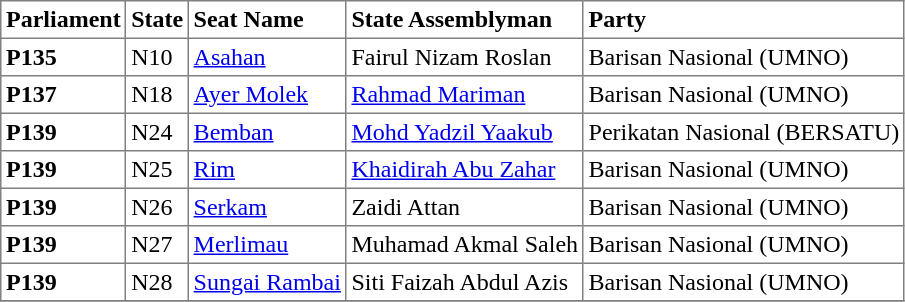<table class="toccolours sortable" cellpadding="3" border="1" style="border-collapse:collapse; text-align: left;">
<tr>
<th align="center">Parliament</th>
<th>State</th>
<th>Seat Name</th>
<th>State Assemblyman</th>
<th>Party</th>
</tr>
<tr>
<th align="left">P135</th>
<td>N10</td>
<td><a href='#'>Asahan</a></td>
<td>Fairul Nizam Roslan</td>
<td>Barisan Nasional (UMNO)</td>
</tr>
<tr>
<th>P137</th>
<td>N18</td>
<td><a href='#'>Ayer Molek</a></td>
<td><a href='#'>Rahmad Mariman</a></td>
<td>Barisan Nasional (UMNO)</td>
</tr>
<tr>
<th align="left">P139</th>
<td>N24</td>
<td><a href='#'>Bemban</a></td>
<td><a href='#'>Mohd Yadzil Yaakub</a></td>
<td>Perikatan Nasional (BERSATU)</td>
</tr>
<tr>
<th>P139</th>
<td>N25</td>
<td><a href='#'>Rim</a></td>
<td><a href='#'>Khaidirah Abu Zahar</a></td>
<td>Barisan Nasional (UMNO)</td>
</tr>
<tr>
<th align="left">P139</th>
<td>N26</td>
<td><a href='#'>Serkam</a></td>
<td>Zaidi Attan</td>
<td>Barisan Nasional (UMNO)</td>
</tr>
<tr>
<th align="left">P139</th>
<td>N27</td>
<td><a href='#'>Merlimau</a></td>
<td>Muhamad Akmal Saleh</td>
<td>Barisan Nasional (UMNO)</td>
</tr>
<tr>
<th align="left">P139</th>
<td>N28</td>
<td><a href='#'>Sungai Rambai</a></td>
<td>Siti Faizah Abdul Azis</td>
<td>Barisan Nasional (UMNO)</td>
</tr>
<tr>
</tr>
</table>
